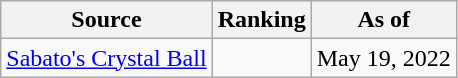<table class="wikitable" style="text-align:center">
<tr>
<th>Source</th>
<th>Ranking</th>
<th>As of</th>
</tr>
<tr>
<td align="left"><a href='#'>Sabato's Crystal Ball</a></td>
<td></td>
<td>May 19, 2022</td>
</tr>
</table>
